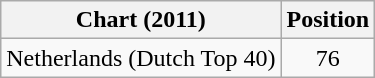<table class="wikitable">
<tr>
<th scope="col">Chart (2011)</th>
<th scope="col">Position</th>
</tr>
<tr>
<td>Netherlands (Dutch Top 40)</td>
<td align="center">76</td>
</tr>
</table>
